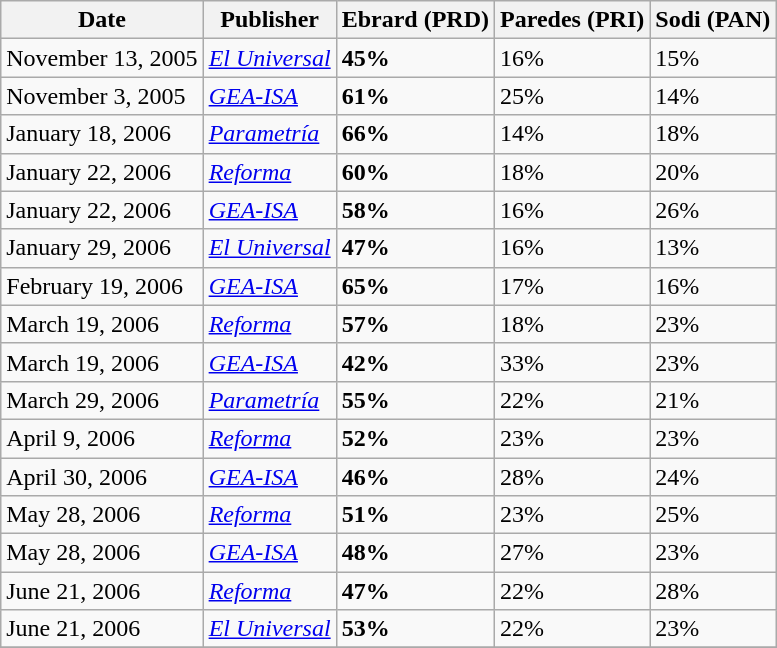<table class="wikitable">
<tr>
<th><strong>Date</strong></th>
<th><strong>Publisher</strong></th>
<th><strong>Ebrard (PRD)</strong></th>
<th><strong>Paredes (PRI)</strong></th>
<th><strong>Sodi (PAN)</strong></th>
</tr>
<tr>
<td>November 13, 2005</td>
<td><em><a href='#'>El Universal</a></em></td>
<td><strong>45%</strong></td>
<td>16%</td>
<td>15%</td>
</tr>
<tr>
<td>November 3, 2005</td>
<td><em><a href='#'>GEA-ISA</a></em></td>
<td><strong>61%</strong></td>
<td>25%</td>
<td>14%</td>
</tr>
<tr>
<td>January 18, 2006</td>
<td><em><a href='#'>Parametría</a></em></td>
<td><strong>66%</strong></td>
<td>14%</td>
<td>18%</td>
</tr>
<tr>
<td>January 22, 2006</td>
<td><em><a href='#'>Reforma</a></em></td>
<td><strong>60%</strong></td>
<td>18%</td>
<td>20%</td>
</tr>
<tr>
<td>January 22, 2006</td>
<td><em><a href='#'>GEA-ISA</a></em></td>
<td><strong>58%</strong></td>
<td>16%</td>
<td>26%</td>
</tr>
<tr>
<td>January 29, 2006</td>
<td><em><a href='#'>El Universal</a></em></td>
<td><strong>47%</strong></td>
<td>16%</td>
<td>13%</td>
</tr>
<tr>
<td>February 19, 2006</td>
<td><em><a href='#'>GEA-ISA</a></em></td>
<td><strong>65%</strong></td>
<td>17%</td>
<td>16%</td>
</tr>
<tr>
<td>March 19, 2006</td>
<td><em><a href='#'>Reforma</a></em></td>
<td><strong>57%</strong></td>
<td>18%</td>
<td>23%</td>
</tr>
<tr>
<td>March 19, 2006</td>
<td><em><a href='#'>GEA-ISA</a></em></td>
<td><strong>42%</strong></td>
<td>33%</td>
<td>23%</td>
</tr>
<tr>
<td>March 29, 2006</td>
<td><em><a href='#'>Parametría</a></em></td>
<td><strong>55%</strong></td>
<td>22%</td>
<td>21%</td>
</tr>
<tr>
<td>April 9, 2006</td>
<td><em><a href='#'>Reforma</a></em></td>
<td><strong>52%</strong></td>
<td>23%</td>
<td>23%</td>
</tr>
<tr>
<td>April 30, 2006</td>
<td><em><a href='#'>GEA-ISA</a></em></td>
<td><strong>46%</strong></td>
<td>28%</td>
<td>24%</td>
</tr>
<tr>
<td>May 28, 2006</td>
<td><em><a href='#'>Reforma</a></em></td>
<td><strong>51%</strong></td>
<td>23%</td>
<td>25%</td>
</tr>
<tr>
<td>May 28, 2006</td>
<td><em><a href='#'>GEA-ISA</a></em></td>
<td><strong>48%</strong></td>
<td>27%</td>
<td>23%</td>
</tr>
<tr>
<td>June 21, 2006</td>
<td><em><a href='#'>Reforma</a></em></td>
<td><strong>47%</strong></td>
<td>22%</td>
<td>28%</td>
</tr>
<tr>
<td>June 21, 2006</td>
<td><em><a href='#'>El Universal</a></em></td>
<td><strong>53%</strong></td>
<td>22%</td>
<td>23%</td>
</tr>
<tr>
</tr>
</table>
